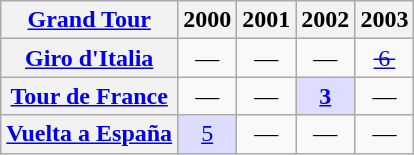<table class="wikitable plainrowheaders">
<tr>
<th scope="col"><a href='#'>Grand Tour</a></th>
<th scope="col">2000</th>
<th scope="col">2001</th>
<th scope="col">2002</th>
<th scope="col">2003</th>
</tr>
<tr style="text-align:center;">
<th scope="row"> <a href='#'>Giro d'Italia</a></th>
<td>—</td>
<td>—</td>
<td>—</td>
<td><a href='#'><s> 6 </s></a></td>
</tr>
<tr style="text-align:center;">
<th scope="row"> <a href='#'>Tour de France</a></th>
<td>—</td>
<td>—</td>
<td style="background:#ddf;"><a href='#'><strong>3</strong></a></td>
<td>—</td>
</tr>
<tr style="text-align:center;">
<th scope="row"> <a href='#'>Vuelta a España</a></th>
<td style="background:#ddf;"><a href='#'>5</a></td>
<td>—</td>
<td>—</td>
<td>—</td>
</tr>
</table>
